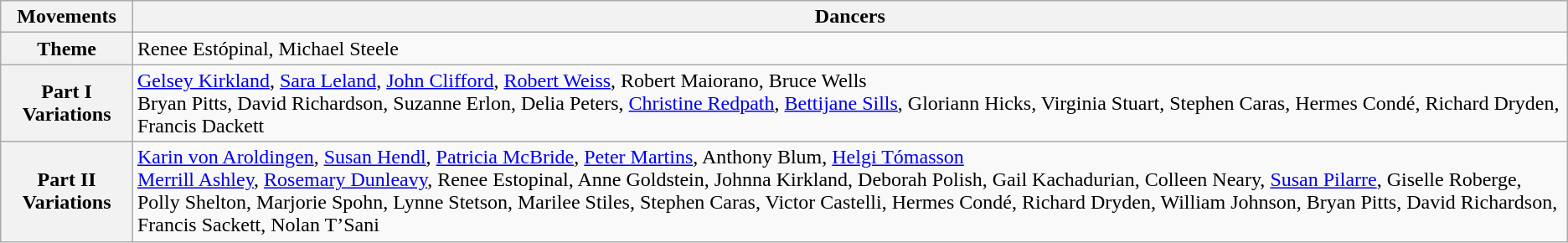<table class="wikitable">
<tr>
<th>Movements</th>
<th>Dancers</th>
</tr>
<tr>
<th>Theme</th>
<td>Renee Estópinal, Michael Steele</td>
</tr>
<tr>
<th>Part I Variations</th>
<td><a href='#'>Gelsey Kirkland</a>, <a href='#'>Sara Leland</a>, <a href='#'>John Clifford</a>, <a href='#'>Robert Weiss</a>, Robert Maiorano, Bruce Wells<br>Bryan Pitts, David Richardson, Suzanne Erlon, Delia Peters, <a href='#'>Christine Redpath</a>, <a href='#'>Bettijane Sills</a>, Gloriann Hicks, Virginia Stuart, Stephen Caras, Hermes Condé, Richard Dryden, Francis Dackett</td>
</tr>
<tr>
<th>Part II Variations</th>
<td><a href='#'>Karin von Aroldingen</a>, <a href='#'>Susan Hendl</a>, <a href='#'>Patricia McBride</a>, <a href='#'>Peter Martins</a>, Anthony Blum, <a href='#'>Helgi Tómasson</a><br><a href='#'>Merrill Ashley</a>, <a href='#'>Rosemary Dunleavy</a>, Renee Estopinal, Anne Goldstein, Johnna Kirkland, Deborah Polish, Gail Kachadurian, Colleen Neary, <a href='#'>Susan Pilarre</a>, Giselle Roberge, Polly Shelton, Marjorie Spohn, Lynne Stetson, Marilee Stiles, Stephen Caras, Victor Castelli, Hermes Condé, Richard Dryden, William Johnson, Bryan Pitts, David Richardson, Francis Sackett, Nolan T’Sani</td>
</tr>
</table>
